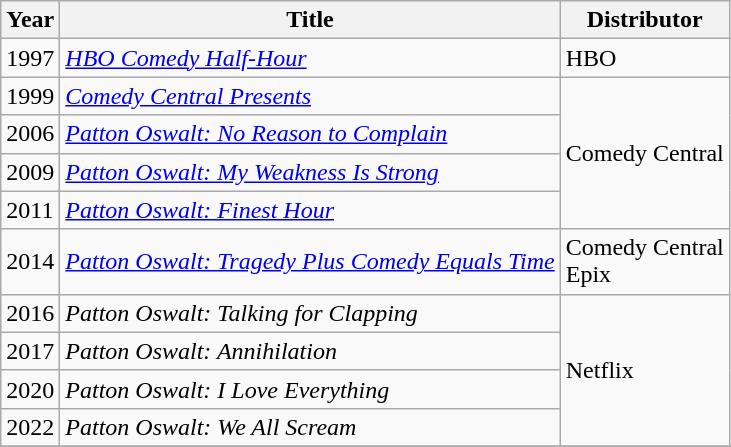<table class = "wikitable sortable">
<tr>
<th>Year</th>
<th>Title</th>
<th>Distributor</th>
</tr>
<tr>
<td>1997</td>
<td><em><a href='#'>HBO Comedy Half-Hour</a></em></td>
<td>HBO</td>
</tr>
<tr>
<td>1999</td>
<td><em><a href='#'>Comedy Central Presents</a></em></td>
<td rowspan="4">Comedy Central</td>
</tr>
<tr>
<td>2006</td>
<td><em><a href='#'>Patton Oswalt: No Reason to Complain</a></em></td>
</tr>
<tr>
<td>2009</td>
<td><em><a href='#'>Patton Oswalt: My Weakness Is Strong</a></em></td>
</tr>
<tr>
<td>2011</td>
<td><em><a href='#'>Patton Oswalt: Finest Hour</a></em></td>
</tr>
<tr>
<td>2014</td>
<td><em><a href='#'>Patton Oswalt: Tragedy Plus Comedy Equals Time</a></em></td>
<td>Comedy Central<br>Epix</td>
</tr>
<tr>
<td>2016</td>
<td><em>Patton Oswalt: Talking for Clapping</em></td>
<td rowspan="4">Netflix</td>
</tr>
<tr>
<td>2017</td>
<td><em>Patton Oswalt: Annihilation</em></td>
</tr>
<tr>
<td>2020</td>
<td><em>Patton Oswalt: I Love Everything</em></td>
</tr>
<tr>
<td>2022</td>
<td><em>Patton Oswalt: We All Scream</em></td>
</tr>
<tr>
</tr>
</table>
